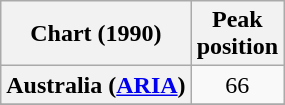<table class="wikitable sortable plainrowheaders" style="text-align:center">
<tr>
<th scope="col">Chart (1990)</th>
<th scope="col">Peak<br>position</th>
</tr>
<tr>
<th scope="row">Australia (<a href='#'>ARIA</a>)</th>
<td>66</td>
</tr>
<tr>
</tr>
<tr>
</tr>
</table>
